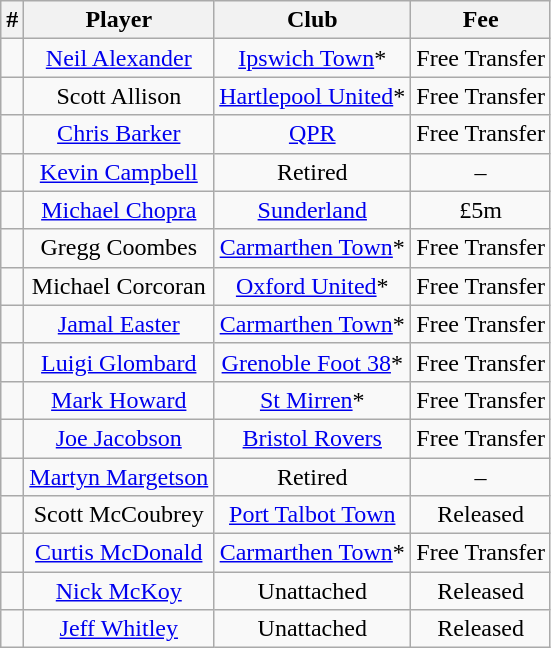<table class="wikitable" style="text-align: center">
<tr>
<th>#</th>
<th>Player</th>
<th>Club</th>
<th>Fee</th>
</tr>
<tr>
<td></td>
<td><a href='#'>Neil Alexander</a></td>
<td><a href='#'>Ipswich Town</a>*</td>
<td>Free Transfer</td>
</tr>
<tr>
<td></td>
<td>Scott Allison</td>
<td><a href='#'>Hartlepool United</a>*</td>
<td>Free Transfer</td>
</tr>
<tr>
<td></td>
<td><a href='#'>Chris Barker</a></td>
<td><a href='#'>QPR</a></td>
<td>Free Transfer</td>
</tr>
<tr>
<td></td>
<td><a href='#'>Kevin Campbell</a></td>
<td>Retired</td>
<td>–</td>
</tr>
<tr>
<td></td>
<td><a href='#'>Michael Chopra</a></td>
<td><a href='#'>Sunderland</a></td>
<td>£5m</td>
</tr>
<tr>
<td></td>
<td>Gregg Coombes</td>
<td><a href='#'>Carmarthen Town</a>*</td>
<td>Free Transfer</td>
</tr>
<tr>
<td></td>
<td>Michael Corcoran</td>
<td><a href='#'>Oxford United</a>*</td>
<td>Free Transfer</td>
</tr>
<tr>
<td></td>
<td><a href='#'>Jamal Easter</a></td>
<td><a href='#'>Carmarthen Town</a>*</td>
<td>Free Transfer</td>
</tr>
<tr>
<td></td>
<td><a href='#'>Luigi Glombard</a></td>
<td><a href='#'>Grenoble Foot 38</a>*</td>
<td>Free Transfer</td>
</tr>
<tr>
<td></td>
<td><a href='#'>Mark Howard</a></td>
<td><a href='#'>St Mirren</a>*</td>
<td>Free Transfer</td>
</tr>
<tr>
<td></td>
<td><a href='#'>Joe Jacobson</a></td>
<td><a href='#'>Bristol Rovers</a></td>
<td>Free Transfer</td>
</tr>
<tr>
<td></td>
<td><a href='#'>Martyn Margetson</a></td>
<td>Retired</td>
<td>–</td>
</tr>
<tr>
<td></td>
<td>Scott McCoubrey</td>
<td><a href='#'>Port Talbot Town</a></td>
<td>Released</td>
</tr>
<tr>
<td></td>
<td><a href='#'>Curtis McDonald</a></td>
<td><a href='#'>Carmarthen Town</a>*</td>
<td>Free Transfer</td>
</tr>
<tr>
<td></td>
<td><a href='#'>Nick McKoy</a></td>
<td>Unattached</td>
<td>Released</td>
</tr>
<tr>
<td></td>
<td><a href='#'>Jeff Whitley</a></td>
<td>Unattached</td>
<td>Released</td>
</tr>
</table>
